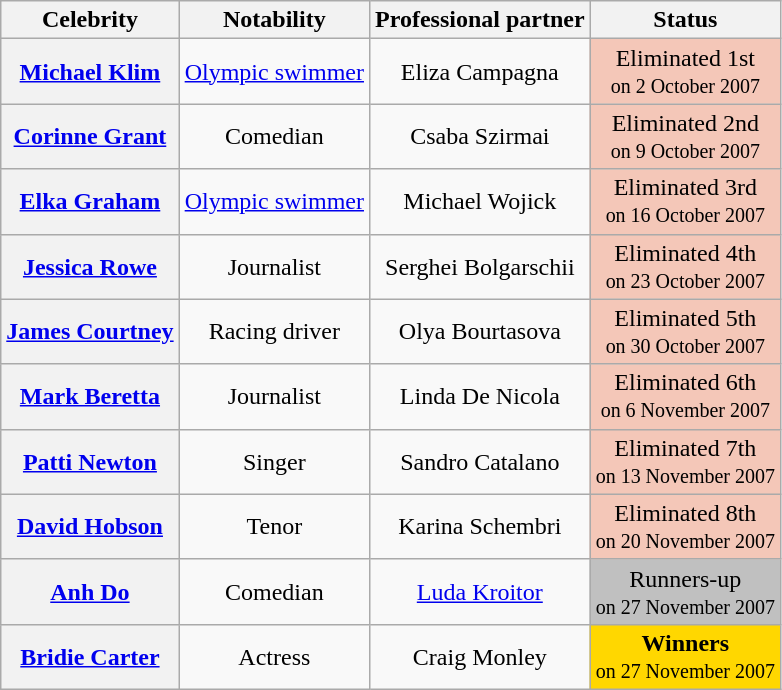<table class="wikitable sortable" style="text-align:center;">
<tr>
<th scope="col">Celebrity</th>
<th scope="col" class="unsortable">Notability</th>
<th scope="col">Professional partner</th>
<th scope="col">Status</th>
</tr>
<tr>
<th scope="row"><a href='#'>Michael Klim</a></th>
<td><a href='#'>Olympic swimmer</a></td>
<td>Eliza Campagna</td>
<td bgcolor="f4c7b8">Eliminated 1st<br><small>on 2 October 2007</small></td>
</tr>
<tr>
<th scope="row"><a href='#'>Corinne Grant</a></th>
<td>Comedian</td>
<td>Csaba Szirmai</td>
<td bgcolor="f4c7b8">Eliminated 2nd<br><small>on 9 October 2007</small></td>
</tr>
<tr>
<th scope="row"><a href='#'>Elka Graham</a></th>
<td><a href='#'>Olympic swimmer</a></td>
<td>Michael Wojick</td>
<td bgcolor="f4c7b8">Eliminated 3rd<br><small>on 16 October 2007</small></td>
</tr>
<tr>
<th scope="row"><a href='#'>Jessica Rowe</a></th>
<td>Journalist</td>
<td>Serghei Bolgarschii</td>
<td bgcolor="f4c7b8">Eliminated 4th<br><small>on 23 October 2007</small></td>
</tr>
<tr>
<th scope="row"><a href='#'>James Courtney</a></th>
<td>Racing driver</td>
<td>Olya Bourtasova</td>
<td bgcolor="f4c7b8">Eliminated 5th<br><small>on 30 October 2007</small></td>
</tr>
<tr>
<th scope="row"><a href='#'>Mark Beretta</a></th>
<td>Journalist</td>
<td>Linda De Nicola</td>
<td bgcolor="f4c7b8">Eliminated 6th<br><small>on 6 November 2007</small></td>
</tr>
<tr>
<th scope="row"><a href='#'>Patti Newton</a></th>
<td>Singer</td>
<td>Sandro Catalano</td>
<td bgcolor="f4c7b8">Eliminated 7th<br><small>on 13 November 2007</small></td>
</tr>
<tr>
<th scope="row"><a href='#'>David Hobson</a></th>
<td>Tenor</td>
<td>Karina Schembri</td>
<td bgcolor="f4c7b8">Eliminated 8th<br><small>on 20 November 2007</small></td>
</tr>
<tr>
<th scope="row"><a href='#'>Anh Do</a></th>
<td>Comedian</td>
<td><a href='#'>Luda Kroitor</a></td>
<td bgcolor="silver">Runners-up<br><small>on 27 November 2007</small></td>
</tr>
<tr>
<th scope="row"><a href='#'>Bridie Carter</a></th>
<td>Actress</td>
<td>Craig Monley</td>
<td bgcolor="gold"><strong>Winners</strong><br><small>on 27 November 2007</small></td>
</tr>
</table>
